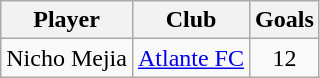<table class="wikitable" style="text-align: center;">
<tr>
<th>Player</th>
<th>Club</th>
<th>Goals</th>
</tr>
<tr>
<td> Nicho Mejia</td>
<td><a href='#'>Atlante FC</a></td>
<td>12</td>
</tr>
</table>
